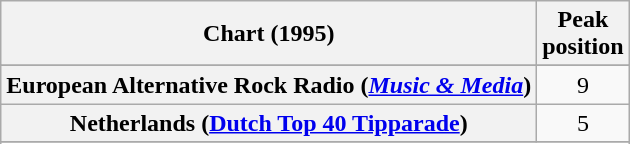<table class="wikitable sortable plainrowheaders" style="text-align:center">
<tr>
<th scope="col">Chart (1995)</th>
<th scope="col">Peak<br>position</th>
</tr>
<tr>
</tr>
<tr>
<th scope="row">European Alternative Rock Radio (<em><a href='#'>Music & Media</a></em>)</th>
<td>9</td>
</tr>
<tr>
<th scope="row">Netherlands (<a href='#'>Dutch Top 40 Tipparade</a>)</th>
<td>5</td>
</tr>
<tr>
</tr>
<tr>
</tr>
<tr>
</tr>
<tr>
</tr>
<tr>
</tr>
<tr>
</tr>
</table>
